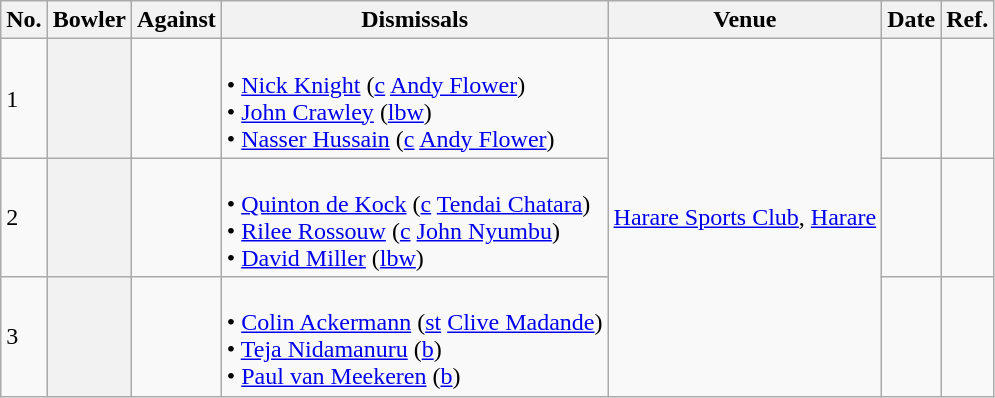<table class="wikitable sortable plainrowheaders" style="font-size: 100%">
<tr>
<th scope="col">No.</th>
<th scope="col">Bowler</th>
<th scope="col">Against</th>
<th scope="col">Dismissals</th>
<th scope="col">Venue</th>
<th scope="col">Date</th>
<th scope="col" class="unsortable">Ref.</th>
</tr>
<tr>
<td>1</td>
<th scope="row"></th>
<td></td>
<td><br>• <a href='#'>Nick Knight</a> (<a href='#'>c</a> <a href='#'>Andy Flower</a>)<br>
• <a href='#'>John Crawley</a> (<a href='#'>lbw</a>)<br>
• <a href='#'>Nasser Hussain</a> (<a href='#'>c</a> <a href='#'>Andy Flower</a>)</td>
<td rowspan=3> <a href='#'>Harare Sports Club</a>, <a href='#'>Harare</a></td>
<td></td>
<td></td>
</tr>
<tr>
<td>2</td>
<th scope="row"></th>
<td></td>
<td><br>• <a href='#'>Quinton de Kock</a> (<a href='#'>c</a> <a href='#'>Tendai Chatara</a>)<br>
• <a href='#'>Rilee Rossouw</a> (<a href='#'>c</a> <a href='#'>John Nyumbu</a>)<br>
• <a href='#'>David Miller</a> (<a href='#'>lbw</a>)<br></td>
<td></td>
<td></td>
</tr>
<tr>
<td>3</td>
<th scope="row"></th>
<td></td>
<td><br>• <a href='#'>Colin Ackermann</a> (<a href='#'>st</a> <a href='#'>Clive Madande</a>)<br>
• <a href='#'>Teja Nidamanuru</a> (<a href='#'>b</a>)<br>
• <a href='#'>Paul van Meekeren</a> (<a href='#'>b</a>)<br></td>
<td></td>
<td></td>
</tr>
</table>
